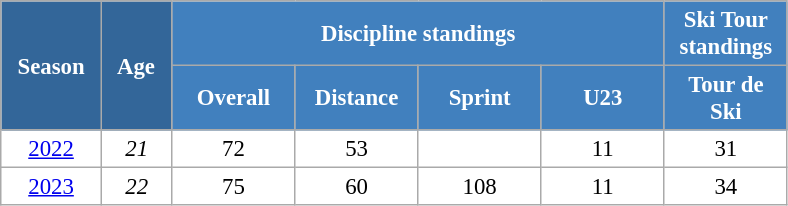<table class="wikitable" style="font-size:95%; text-align:center; border:grey solid 1px; border-collapse:collapse; background:#ffffff;">
<tr>
<th style="background-color:#369; color:white; width:60px;" rowspan="2"> Season </th>
<th style="background-color:#369; color:white; width:40px;" rowspan="2"> Age </th>
<th style="background-color:#4180be; color:white;" colspan="4">Discipline standings</th>
<th style="background-color:#4180be; color:white;" colspan="1">Ski Tour standings</th>
</tr>
<tr>
<th style="background-color:#4180be; color:white; width:75px;">Overall</th>
<th style="background-color:#4180be; color:white; width:75px;">Distance</th>
<th style="background-color:#4180be; color:white; width:75px;">Sprint</th>
<th style="background-color:#4180be; color:white; width:75px;">U23</th>
<th style="background-color:#4180be; color:white; width:75px;">Tour de<br>Ski</th>
</tr>
<tr>
<td><a href='#'>2022</a></td>
<td><em>21</em></td>
<td>72</td>
<td>53</td>
<td></td>
<td>11</td>
<td>31</td>
</tr>
<tr>
<td><a href='#'>2023</a></td>
<td><em>22</em></td>
<td>75</td>
<td>60</td>
<td>108</td>
<td>11</td>
<td>34</td>
</tr>
</table>
